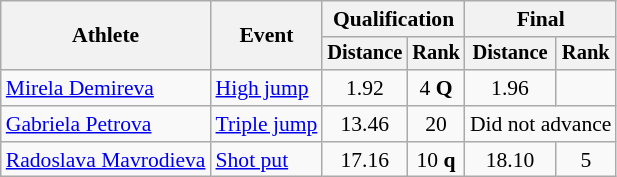<table class="wikitable" style="font-size:90%">
<tr>
<th rowspan=2>Athlete</th>
<th rowspan=2>Event</th>
<th colspan=2>Qualification</th>
<th colspan=2>Final</th>
</tr>
<tr style="font-size:95%">
<th>Distance</th>
<th>Rank</th>
<th>Distance</th>
<th>Rank</th>
</tr>
<tr align=center>
<td align=left><a href='#'>Mirela Demireva</a></td>
<td style="text-align:left;"><a href='#'>High jump</a></td>
<td>1.92</td>
<td>4 <strong>Q</strong></td>
<td>1.96</td>
<td></td>
</tr>
<tr align=center>
<td align=left><a href='#'>Gabriela Petrova</a></td>
<td style="text-align:left;"><a href='#'>Triple jump</a></td>
<td>13.46</td>
<td>20</td>
<td colspan=2>Did not advance</td>
</tr>
<tr align=center>
<td align=left><a href='#'>Radoslava Mavrodieva</a></td>
<td style="text-align:left;"><a href='#'>Shot put</a></td>
<td>17.16</td>
<td>10 <strong>q</strong></td>
<td>18.10</td>
<td>5</td>
</tr>
</table>
